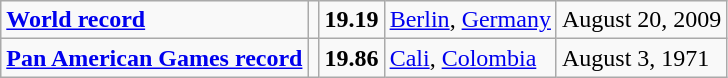<table class="wikitable">
<tr>
<td><strong><a href='#'>World record</a></strong></td>
<td></td>
<td><strong>19.19</strong></td>
<td><a href='#'>Berlin</a>, <a href='#'>Germany</a></td>
<td>August 20, 2009</td>
</tr>
<tr>
<td><strong><a href='#'>Pan American Games record</a></strong></td>
<td></td>
<td><strong>19.86</strong></td>
<td><a href='#'>Cali</a>, <a href='#'>Colombia</a></td>
<td>August 3, 1971</td>
</tr>
</table>
